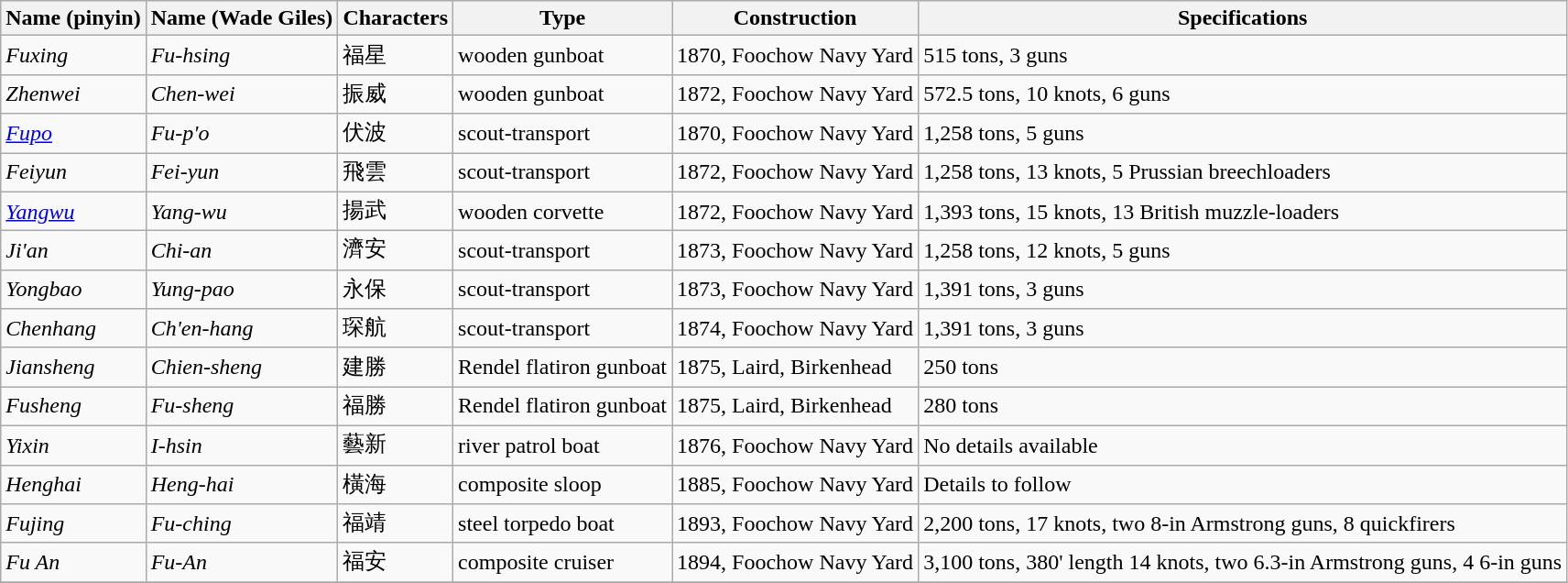<table class="wikitable">
<tr>
<th>Name (pinyin)</th>
<th>Name (Wade Giles)</th>
<th>Characters</th>
<th>Type</th>
<th>Construction</th>
<th>Specifications</th>
</tr>
<tr>
<td><em>Fuxing</em></td>
<td><em>Fu-hsing</em></td>
<td>福星</td>
<td>wooden gunboat</td>
<td>1870, Foochow Navy Yard</td>
<td>515 tons, 3 guns</td>
</tr>
<tr>
<td><em>Zhenwei</em></td>
<td><em>Chen-wei</em></td>
<td>振威</td>
<td>wooden gunboat</td>
<td>1872, Foochow Navy Yard</td>
<td>572.5 tons, 10 knots, 6 guns</td>
</tr>
<tr>
<td><a href='#'><em>Fupo</em></a></td>
<td><em>Fu-p'o</em></td>
<td>伏波</td>
<td>scout-transport</td>
<td>1870, Foochow Navy Yard</td>
<td>1,258 tons, 5 guns</td>
</tr>
<tr>
<td><em>Feiyun</em></td>
<td><em>Fei-yun</em></td>
<td>飛雲</td>
<td>scout-transport</td>
<td>1872, Foochow Navy Yard</td>
<td>1,258 tons, 13 knots, 5 Prussian breechloaders</td>
</tr>
<tr>
<td><a href='#'><em>Yangwu</em></a></td>
<td><em>Yang-wu</em></td>
<td>揚武</td>
<td>wooden corvette</td>
<td>1872, Foochow Navy Yard</td>
<td>1,393 tons, 15 knots, 13 British muzzle-loaders</td>
</tr>
<tr>
<td><em>Ji'an</em></td>
<td><em>Chi-an</em></td>
<td>濟安</td>
<td>scout-transport</td>
<td>1873, Foochow Navy Yard</td>
<td>1,258 tons, 12 knots, 5 guns</td>
</tr>
<tr>
<td><em>Yongbao</em></td>
<td><em>Yung-pao</em></td>
<td>永保</td>
<td>scout-transport</td>
<td>1873, Foochow Navy Yard</td>
<td>1,391 tons, 3 guns</td>
</tr>
<tr>
<td><em>Chenhang</em></td>
<td><em>Ch'en-hang</em></td>
<td>琛航</td>
<td>scout-transport</td>
<td>1874, Foochow Navy Yard</td>
<td>1,391 tons, 3 guns</td>
</tr>
<tr>
<td><em>Jiansheng</em></td>
<td><em>Chien-sheng</em></td>
<td>建勝</td>
<td>Rendel flatiron gunboat</td>
<td>1875, Laird, Birkenhead</td>
<td>250 tons</td>
</tr>
<tr>
<td><em>Fusheng</em></td>
<td><em>Fu-sheng</em></td>
<td>福勝</td>
<td>Rendel flatiron gunboat</td>
<td>1875, Laird, Birkenhead</td>
<td>280 tons</td>
</tr>
<tr>
<td><em>Yixin</em></td>
<td><em>I-hsin</em></td>
<td>藝新</td>
<td>river patrol boat</td>
<td>1876, Foochow Navy Yard</td>
<td>No details available</td>
</tr>
<tr>
<td><em>Henghai</em></td>
<td><em>Heng-hai</em></td>
<td>橫海</td>
<td>composite sloop</td>
<td>1885, Foochow Navy Yard</td>
<td>Details to follow</td>
</tr>
<tr>
<td><em>Fujing</em></td>
<td><em>Fu-ching</em></td>
<td>福靖</td>
<td>steel torpedo boat</td>
<td>1893, Foochow Navy Yard</td>
<td>2,200 tons, 17 knots, two 8-in Armstrong guns, 8 quickfirers</td>
</tr>
<tr>
<td><em>Fu An</em></td>
<td><em>Fu-An</em></td>
<td>福安</td>
<td>composite cruiser</td>
<td>1894, Foochow Navy Yard</td>
<td>3,100 tons, 380' length 14 knots, two 6.3-in Armstrong guns, 4 6-in guns</td>
</tr>
<tr>
</tr>
</table>
